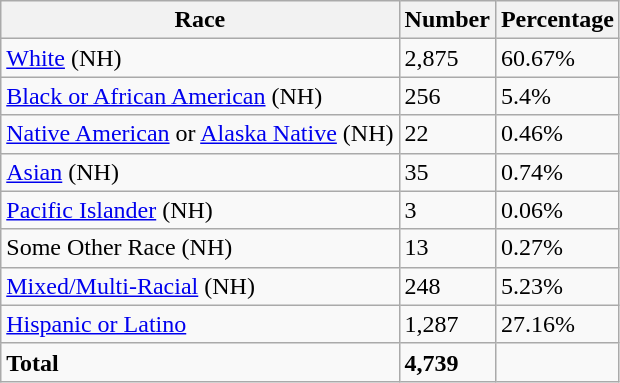<table class="wikitable">
<tr>
<th>Race</th>
<th>Number</th>
<th>Percentage</th>
</tr>
<tr>
<td><a href='#'>White</a> (NH)</td>
<td>2,875</td>
<td>60.67%</td>
</tr>
<tr>
<td><a href='#'>Black or African American</a> (NH)</td>
<td>256</td>
<td>5.4%</td>
</tr>
<tr>
<td><a href='#'>Native American</a> or <a href='#'>Alaska Native</a> (NH)</td>
<td>22</td>
<td>0.46%</td>
</tr>
<tr>
<td><a href='#'>Asian</a> (NH)</td>
<td>35</td>
<td>0.74%</td>
</tr>
<tr>
<td><a href='#'>Pacific Islander</a> (NH)</td>
<td>3</td>
<td>0.06%</td>
</tr>
<tr>
<td>Some Other Race (NH)</td>
<td>13</td>
<td>0.27%</td>
</tr>
<tr>
<td><a href='#'>Mixed/Multi-Racial</a> (NH)</td>
<td>248</td>
<td>5.23%</td>
</tr>
<tr>
<td><a href='#'>Hispanic or Latino</a></td>
<td>1,287</td>
<td>27.16%</td>
</tr>
<tr>
<td><strong>Total</strong></td>
<td><strong>4,739</strong></td>
<td></td>
</tr>
</table>
